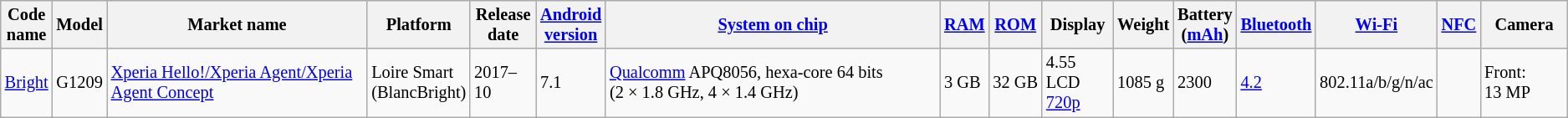<table class="wikitable sortable" style="font-size:85%;">
<tr>
<th>Code<br>name</th>
<th>Model</th>
<th>Market name</th>
<th>Platform</th>
<th>Release<br>date</th>
<th><a href='#'>Android<br>version</a></th>
<th><a href='#'>System on chip</a></th>
<th><a href='#'>RAM</a></th>
<th><a href='#'>ROM</a></th>
<th>Display</th>
<th>Weight</th>
<th>Battery<br>(<a href='#'>mAh</a>)</th>
<th><a href='#'>Bluetooth</a></th>
<th><a href='#'>Wi-Fi</a></th>
<th><a href='#'>NFC</a></th>
<th>Camera</th>
</tr>
<tr>
<td><a href='#'>Bright</a></td>
<td>G1209</td>
<td><a href='#'>Xperia Hello!/Xperia Agent/Xperia Agent Concept</a></td>
<td>Loire Smart<br>(BlancBright)</td>
<td>2017–10</td>
<td>7.1</td>
<td><a href='#'>Qualcomm</a> APQ8056, hexa-core 64 bits (2 × 1.8 GHz, 4 × 1.4 GHz)</td>
<td>3 GB</td>
<td>32 GB</td>
<td>4.55 LCD<br><a href='#'>720p</a></td>
<td>1085 g</td>
<td>2300</td>
<td><a href='#'>4.2</a></td>
<td>802.11a/b/g/n/ac</td>
<td></td>
<td>Front: 13 MP</td>
</tr>
</table>
